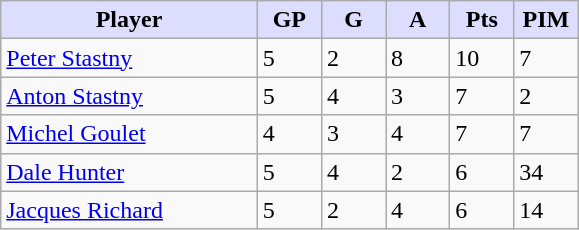<table class="wikitable">
<tr>
<th style="background:#ddf; width:40%;">Player</th>
<th style="background:#ddf; width:10%;">GP</th>
<th style="background:#ddf; width:10%;">G</th>
<th style="background:#ddf; width:10%;">A</th>
<th style="background:#ddf; width:10%;">Pts</th>
<th style="background:#ddf; width:10%;">PIM</th>
</tr>
<tr>
<td><a href='#'>Peter Stastny</a></td>
<td>5</td>
<td>2</td>
<td>8</td>
<td>10</td>
<td>7</td>
</tr>
<tr>
<td><a href='#'>Anton Stastny</a></td>
<td>5</td>
<td>4</td>
<td>3</td>
<td>7</td>
<td>2</td>
</tr>
<tr>
<td><a href='#'>Michel Goulet</a></td>
<td>4</td>
<td>3</td>
<td>4</td>
<td>7</td>
<td>7</td>
</tr>
<tr>
<td><a href='#'>Dale Hunter</a></td>
<td>5</td>
<td>4</td>
<td>2</td>
<td>6</td>
<td>34</td>
</tr>
<tr>
<td><a href='#'>Jacques Richard</a></td>
<td>5</td>
<td>2</td>
<td>4</td>
<td>6</td>
<td>14</td>
</tr>
</table>
